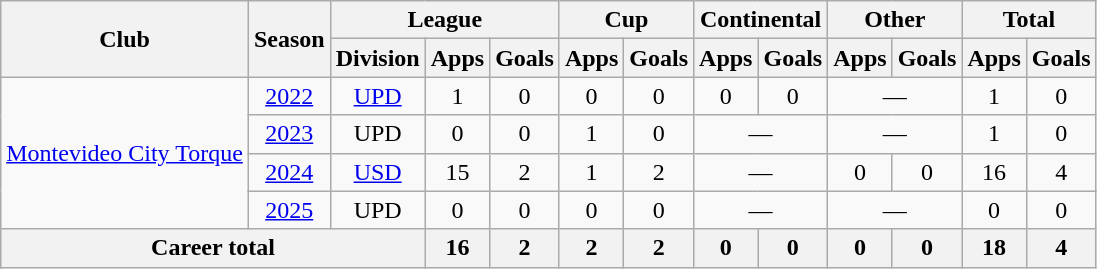<table class="wikitable" style="text-align: center;">
<tr>
<th rowspan="2">Club</th>
<th rowspan="2">Season</th>
<th colspan="3">League</th>
<th colspan="2">Cup</th>
<th colspan="2">Continental</th>
<th colspan="2">Other</th>
<th colspan="2">Total</th>
</tr>
<tr>
<th>Division</th>
<th>Apps</th>
<th>Goals</th>
<th>Apps</th>
<th>Goals</th>
<th>Apps</th>
<th>Goals</th>
<th>Apps</th>
<th>Goals</th>
<th>Apps</th>
<th>Goals</th>
</tr>
<tr>
<td rowspan="4"><a href='#'>Montevideo City Torque</a></td>
<td><a href='#'>2022</a></td>
<td><a href='#'>UPD</a></td>
<td>1</td>
<td>0</td>
<td>0</td>
<td>0</td>
<td>0</td>
<td>0</td>
<td colspan="2">—</td>
<td>1</td>
<td>0</td>
</tr>
<tr>
<td><a href='#'>2023</a></td>
<td>UPD</td>
<td>0</td>
<td>0</td>
<td>1</td>
<td>0</td>
<td colspan="2">—</td>
<td colspan="2">—</td>
<td>1</td>
<td>0</td>
</tr>
<tr>
<td><a href='#'>2024</a></td>
<td><a href='#'>USD</a></td>
<td>15</td>
<td>2</td>
<td>1</td>
<td>2</td>
<td colspan="2">—</td>
<td>0</td>
<td>0</td>
<td>16</td>
<td>4</td>
</tr>
<tr>
<td><a href='#'>2025</a></td>
<td>UPD</td>
<td>0</td>
<td>0</td>
<td>0</td>
<td>0</td>
<td colspan="2">—</td>
<td colspan="2">—</td>
<td>0</td>
<td>0</td>
</tr>
<tr>
<th colspan="3">Career total</th>
<th>16</th>
<th>2</th>
<th>2</th>
<th>2</th>
<th>0</th>
<th>0</th>
<th>0</th>
<th>0</th>
<th>18</th>
<th>4</th>
</tr>
</table>
